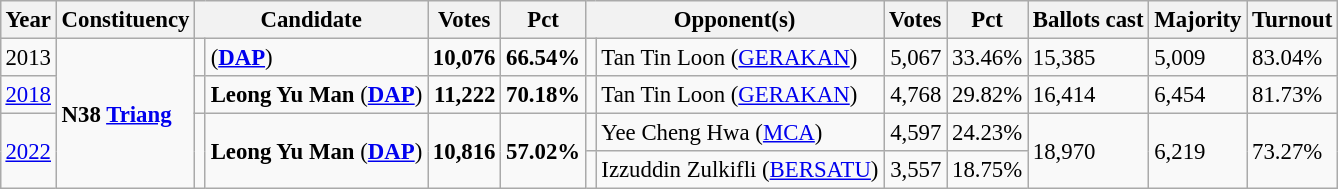<table class="wikitable" style="margin:0.5em ; font-size:95%">
<tr>
<th>Year</th>
<th>Constituency</th>
<th colspan="2">Candidate</th>
<th>Votes</th>
<th>Pct</th>
<th colspan="2">Opponent(s)</th>
<th>Votes</th>
<th>Pct</th>
<th>Ballots cast</th>
<th>Majority</th>
<th>Turnout</th>
</tr>
<tr>
<td>2013</td>
<td rowspan=7><strong>N38 <a href='#'>Triang</a></strong></td>
<td></td>
<td> (<a href='#'><strong>DAP</strong></a>)</td>
<td align=right><strong>10,076</strong></td>
<td><strong>66.54%</strong></td>
<td></td>
<td>Tan Tin Loon (<a href='#'>GERAKAN</a>)</td>
<td align=right>5,067</td>
<td>33.46%</td>
<td>15,385</td>
<td>5,009</td>
<td>83.04%</td>
</tr>
<tr>
<td><a href='#'>2018</a></td>
<td></td>
<td><strong>Leong Yu Man</strong> (<a href='#'><strong>DAP</strong></a>)</td>
<td align=right><strong>11,222</strong></td>
<td><strong>70.18%</strong></td>
<td></td>
<td>Tan Tin Loon (<a href='#'>GERAKAN</a>)</td>
<td align=right>4,768</td>
<td>29.82%</td>
<td>16,414</td>
<td>6,454</td>
<td>81.73%</td>
</tr>
<tr>
<td rowspan=2><a href='#'>2022</a></td>
<td rowspan=2 ></td>
<td rowspan=2><strong>Leong Yu Man</strong> (<a href='#'><strong>DAP</strong></a>)</td>
<td rowspan=2 align=right><strong>10,816</strong></td>
<td rowspan=2><strong>57.02%</strong></td>
<td></td>
<td>Yee Cheng Hwa (<a href='#'>MCA</a>)</td>
<td align=right>4,597</td>
<td>24.23%</td>
<td rowspan=2>18,970</td>
<td rowspan=2>6,219</td>
<td rowspan=2>73.27%</td>
</tr>
<tr>
<td bgcolor=></td>
<td>Izzuddin Zulkifli (<a href='#'>BERSATU</a>)</td>
<td align=right>3,557</td>
<td>18.75%</td>
</tr>
</table>
